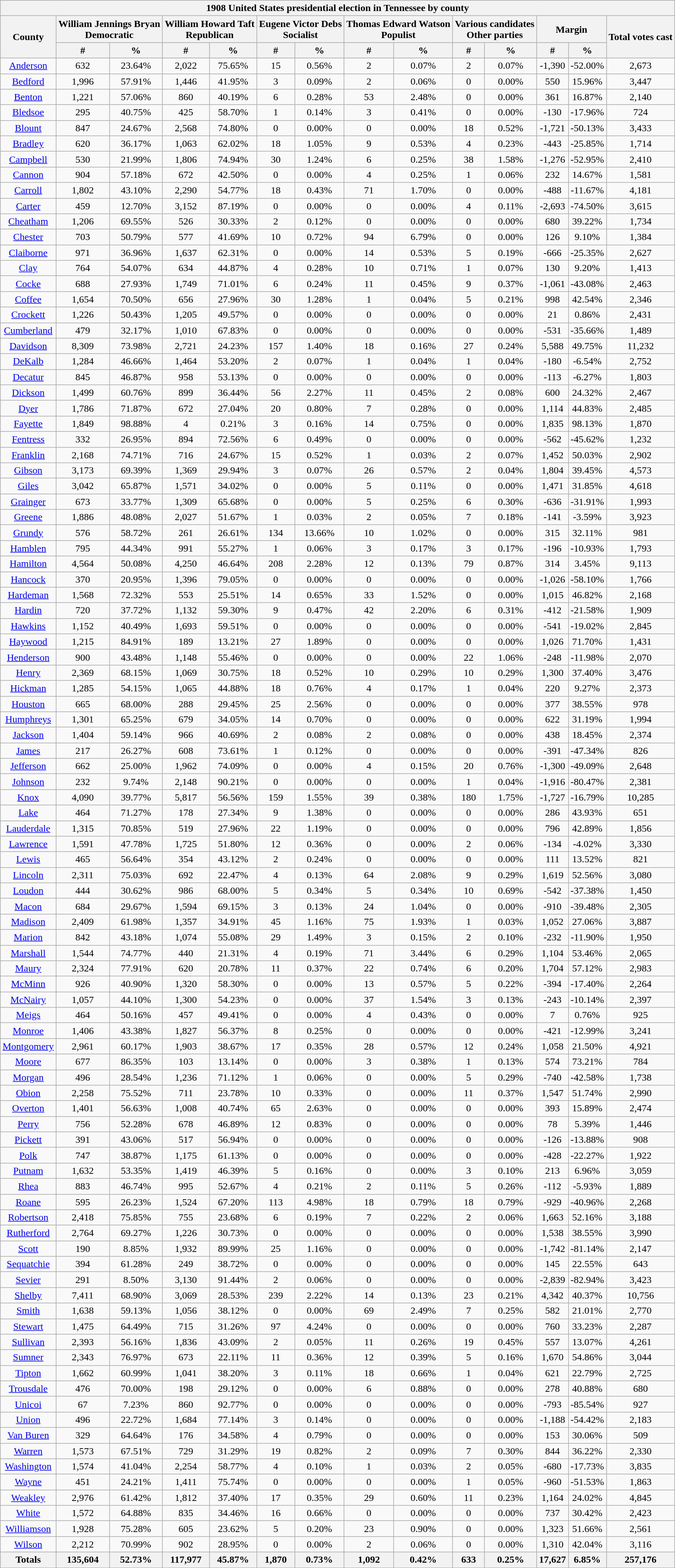<table class="wikitable sortable mw-collapsible mw-collapsed">
<tr>
<th colspan="14">1908 United States presidential election in Tennessee by county</th>
</tr>
<tr>
<th rowspan="2">County</th>
<th colspan="2">William Jennings Bryan<br>Democratic</th>
<th colspan="2">William Howard Taft<br>Republican</th>
<th colspan="2">Eugene Victor Debs<br>Socialist</th>
<th colspan="2">Thomas Edward Watson<br>Populist</th>
<th colspan="2">Various candidates<br>Other parties</th>
<th colspan="2">Margin</th>
<th rowspan="2">Total votes cast</th>
</tr>
<tr bgcolor="lightgrey">
<th data-sort-type="number">#</th>
<th data-sort-type="number">%</th>
<th data-sort-type="number">#</th>
<th data-sort-type="number">%</th>
<th data-sort-type="number">#</th>
<th data-sort-type="number">%</th>
<th data-sort-type="number">#</th>
<th data-sort-type="number">%</th>
<th data-sort-type="number">#</th>
<th data-sort-type="number">%</th>
<th data-sort-type="number">#</th>
<th data-sort-type="number">%</th>
</tr>
<tr style="text-align:center;">
<td><a href='#'>Anderson</a></td>
<td>632</td>
<td>23.64%</td>
<td>2,022</td>
<td>75.65%</td>
<td>15</td>
<td>0.56%</td>
<td>2</td>
<td>0.07%</td>
<td>2</td>
<td>0.07%</td>
<td>-1,390</td>
<td>-52.00%</td>
<td>2,673</td>
</tr>
<tr style="text-align:center;">
<td><a href='#'>Bedford</a></td>
<td>1,996</td>
<td>57.91%</td>
<td>1,446</td>
<td>41.95%</td>
<td>3</td>
<td>0.09%</td>
<td>2</td>
<td>0.06%</td>
<td>0</td>
<td>0.00%</td>
<td>550</td>
<td>15.96%</td>
<td>3,447</td>
</tr>
<tr style="text-align:center;">
<td><a href='#'>Benton</a></td>
<td>1,221</td>
<td>57.06%</td>
<td>860</td>
<td>40.19%</td>
<td>6</td>
<td>0.28%</td>
<td>53</td>
<td>2.48%</td>
<td>0</td>
<td>0.00%</td>
<td>361</td>
<td>16.87%</td>
<td>2,140</td>
</tr>
<tr style="text-align:center;">
<td><a href='#'>Bledsoe</a></td>
<td>295</td>
<td>40.75%</td>
<td>425</td>
<td>58.70%</td>
<td>1</td>
<td>0.14%</td>
<td>3</td>
<td>0.41%</td>
<td>0</td>
<td>0.00%</td>
<td>-130</td>
<td>-17.96%</td>
<td>724</td>
</tr>
<tr style="text-align:center;">
<td><a href='#'>Blount</a></td>
<td>847</td>
<td>24.67%</td>
<td>2,568</td>
<td>74.80%</td>
<td>0</td>
<td>0.00%</td>
<td>0</td>
<td>0.00%</td>
<td>18</td>
<td>0.52%</td>
<td>-1,721</td>
<td>-50.13%</td>
<td>3,433</td>
</tr>
<tr style="text-align:center;">
<td><a href='#'>Bradley</a></td>
<td>620</td>
<td>36.17%</td>
<td>1,063</td>
<td>62.02%</td>
<td>18</td>
<td>1.05%</td>
<td>9</td>
<td>0.53%</td>
<td>4</td>
<td>0.23%</td>
<td>-443</td>
<td>-25.85%</td>
<td>1,714</td>
</tr>
<tr style="text-align:center;">
<td><a href='#'>Campbell</a></td>
<td>530</td>
<td>21.99%</td>
<td>1,806</td>
<td>74.94%</td>
<td>30</td>
<td>1.24%</td>
<td>6</td>
<td>0.25%</td>
<td>38</td>
<td>1.58%</td>
<td>-1,276</td>
<td>-52.95%</td>
<td>2,410</td>
</tr>
<tr style="text-align:center;">
<td><a href='#'>Cannon</a></td>
<td>904</td>
<td>57.18%</td>
<td>672</td>
<td>42.50%</td>
<td>0</td>
<td>0.00%</td>
<td>4</td>
<td>0.25%</td>
<td>1</td>
<td>0.06%</td>
<td>232</td>
<td>14.67%</td>
<td>1,581</td>
</tr>
<tr style="text-align:center;">
<td><a href='#'>Carroll</a></td>
<td>1,802</td>
<td>43.10%</td>
<td>2,290</td>
<td>54.77%</td>
<td>18</td>
<td>0.43%</td>
<td>71</td>
<td>1.70%</td>
<td>0</td>
<td>0.00%</td>
<td>-488</td>
<td>-11.67%</td>
<td>4,181</td>
</tr>
<tr style="text-align:center;">
<td><a href='#'>Carter</a></td>
<td>459</td>
<td>12.70%</td>
<td>3,152</td>
<td>87.19%</td>
<td>0</td>
<td>0.00%</td>
<td>0</td>
<td>0.00%</td>
<td>4</td>
<td>0.11%</td>
<td>-2,693</td>
<td>-74.50%</td>
<td>3,615</td>
</tr>
<tr style="text-align:center;">
<td><a href='#'>Cheatham</a></td>
<td>1,206</td>
<td>69.55%</td>
<td>526</td>
<td>30.33%</td>
<td>2</td>
<td>0.12%</td>
<td>0</td>
<td>0.00%</td>
<td>0</td>
<td>0.00%</td>
<td>680</td>
<td>39.22%</td>
<td>1,734</td>
</tr>
<tr style="text-align:center;">
<td><a href='#'>Chester</a></td>
<td>703</td>
<td>50.79%</td>
<td>577</td>
<td>41.69%</td>
<td>10</td>
<td>0.72%</td>
<td>94</td>
<td>6.79%</td>
<td>0</td>
<td>0.00%</td>
<td>126</td>
<td>9.10%</td>
<td>1,384</td>
</tr>
<tr style="text-align:center;">
<td><a href='#'>Claiborne</a></td>
<td>971</td>
<td>36.96%</td>
<td>1,637</td>
<td>62.31%</td>
<td>0</td>
<td>0.00%</td>
<td>14</td>
<td>0.53%</td>
<td>5</td>
<td>0.19%</td>
<td>-666</td>
<td>-25.35%</td>
<td>2,627</td>
</tr>
<tr style="text-align:center;">
<td><a href='#'>Clay</a></td>
<td>764</td>
<td>54.07%</td>
<td>634</td>
<td>44.87%</td>
<td>4</td>
<td>0.28%</td>
<td>10</td>
<td>0.71%</td>
<td>1</td>
<td>0.07%</td>
<td>130</td>
<td>9.20%</td>
<td>1,413</td>
</tr>
<tr style="text-align:center;">
<td><a href='#'>Cocke</a></td>
<td>688</td>
<td>27.93%</td>
<td>1,749</td>
<td>71.01%</td>
<td>6</td>
<td>0.24%</td>
<td>11</td>
<td>0.45%</td>
<td>9</td>
<td>0.37%</td>
<td>-1,061</td>
<td>-43.08%</td>
<td>2,463</td>
</tr>
<tr style="text-align:center;">
<td><a href='#'>Coffee</a></td>
<td>1,654</td>
<td>70.50%</td>
<td>656</td>
<td>27.96%</td>
<td>30</td>
<td>1.28%</td>
<td>1</td>
<td>0.04%</td>
<td>5</td>
<td>0.21%</td>
<td>998</td>
<td>42.54%</td>
<td>2,346</td>
</tr>
<tr style="text-align:center;">
<td><a href='#'>Crockett</a></td>
<td>1,226</td>
<td>50.43%</td>
<td>1,205</td>
<td>49.57%</td>
<td>0</td>
<td>0.00%</td>
<td>0</td>
<td>0.00%</td>
<td>0</td>
<td>0.00%</td>
<td>21</td>
<td>0.86%</td>
<td>2,431</td>
</tr>
<tr style="text-align:center;">
<td><a href='#'>Cumberland</a></td>
<td>479</td>
<td>32.17%</td>
<td>1,010</td>
<td>67.83%</td>
<td>0</td>
<td>0.00%</td>
<td>0</td>
<td>0.00%</td>
<td>0</td>
<td>0.00%</td>
<td>-531</td>
<td>-35.66%</td>
<td>1,489</td>
</tr>
<tr style="text-align:center;">
<td><a href='#'>Davidson</a></td>
<td>8,309</td>
<td>73.98%</td>
<td>2,721</td>
<td>24.23%</td>
<td>157</td>
<td>1.40%</td>
<td>18</td>
<td>0.16%</td>
<td>27</td>
<td>0.24%</td>
<td>5,588</td>
<td>49.75%</td>
<td>11,232</td>
</tr>
<tr style="text-align:center;">
<td><a href='#'>DeKalb</a></td>
<td>1,284</td>
<td>46.66%</td>
<td>1,464</td>
<td>53.20%</td>
<td>2</td>
<td>0.07%</td>
<td>1</td>
<td>0.04%</td>
<td>1</td>
<td>0.04%</td>
<td>-180</td>
<td>-6.54%</td>
<td>2,752</td>
</tr>
<tr style="text-align:center;">
<td><a href='#'>Decatur</a></td>
<td>845</td>
<td>46.87%</td>
<td>958</td>
<td>53.13%</td>
<td>0</td>
<td>0.00%</td>
<td>0</td>
<td>0.00%</td>
<td>0</td>
<td>0.00%</td>
<td>-113</td>
<td>-6.27%</td>
<td>1,803</td>
</tr>
<tr style="text-align:center;">
<td><a href='#'>Dickson</a></td>
<td>1,499</td>
<td>60.76%</td>
<td>899</td>
<td>36.44%</td>
<td>56</td>
<td>2.27%</td>
<td>11</td>
<td>0.45%</td>
<td>2</td>
<td>0.08%</td>
<td>600</td>
<td>24.32%</td>
<td>2,467</td>
</tr>
<tr style="text-align:center;">
<td><a href='#'>Dyer</a></td>
<td>1,786</td>
<td>71.87%</td>
<td>672</td>
<td>27.04%</td>
<td>20</td>
<td>0.80%</td>
<td>7</td>
<td>0.28%</td>
<td>0</td>
<td>0.00%</td>
<td>1,114</td>
<td>44.83%</td>
<td>2,485</td>
</tr>
<tr style="text-align:center;">
<td><a href='#'>Fayette</a></td>
<td>1,849</td>
<td>98.88%</td>
<td>4</td>
<td>0.21%</td>
<td>3</td>
<td>0.16%</td>
<td>14</td>
<td>0.75%</td>
<td>0</td>
<td>0.00%</td>
<td>1,835</td>
<td>98.13%</td>
<td>1,870</td>
</tr>
<tr style="text-align:center;">
<td><a href='#'>Fentress</a></td>
<td>332</td>
<td>26.95%</td>
<td>894</td>
<td>72.56%</td>
<td>6</td>
<td>0.49%</td>
<td>0</td>
<td>0.00%</td>
<td>0</td>
<td>0.00%</td>
<td>-562</td>
<td>-45.62%</td>
<td>1,232</td>
</tr>
<tr style="text-align:center;">
<td><a href='#'>Franklin</a></td>
<td>2,168</td>
<td>74.71%</td>
<td>716</td>
<td>24.67%</td>
<td>15</td>
<td>0.52%</td>
<td>1</td>
<td>0.03%</td>
<td>2</td>
<td>0.07%</td>
<td>1,452</td>
<td>50.03%</td>
<td>2,902</td>
</tr>
<tr style="text-align:center;">
<td><a href='#'>Gibson</a></td>
<td>3,173</td>
<td>69.39%</td>
<td>1,369</td>
<td>29.94%</td>
<td>3</td>
<td>0.07%</td>
<td>26</td>
<td>0.57%</td>
<td>2</td>
<td>0.04%</td>
<td>1,804</td>
<td>39.45%</td>
<td>4,573</td>
</tr>
<tr style="text-align:center;">
<td><a href='#'>Giles</a></td>
<td>3,042</td>
<td>65.87%</td>
<td>1,571</td>
<td>34.02%</td>
<td>0</td>
<td>0.00%</td>
<td>5</td>
<td>0.11%</td>
<td>0</td>
<td>0.00%</td>
<td>1,471</td>
<td>31.85%</td>
<td>4,618</td>
</tr>
<tr style="text-align:center;">
<td><a href='#'>Grainger</a></td>
<td>673</td>
<td>33.77%</td>
<td>1,309</td>
<td>65.68%</td>
<td>0</td>
<td>0.00%</td>
<td>5</td>
<td>0.25%</td>
<td>6</td>
<td>0.30%</td>
<td>-636</td>
<td>-31.91%</td>
<td>1,993</td>
</tr>
<tr style="text-align:center;">
<td><a href='#'>Greene</a></td>
<td>1,886</td>
<td>48.08%</td>
<td>2,027</td>
<td>51.67%</td>
<td>1</td>
<td>0.03%</td>
<td>2</td>
<td>0.05%</td>
<td>7</td>
<td>0.18%</td>
<td>-141</td>
<td>-3.59%</td>
<td>3,923</td>
</tr>
<tr style="text-align:center;">
<td><a href='#'>Grundy</a></td>
<td>576</td>
<td>58.72%</td>
<td>261</td>
<td>26.61%</td>
<td>134</td>
<td>13.66%</td>
<td>10</td>
<td>1.02%</td>
<td>0</td>
<td>0.00%</td>
<td>315</td>
<td>32.11%</td>
<td>981</td>
</tr>
<tr style="text-align:center;">
<td><a href='#'>Hamblen</a></td>
<td>795</td>
<td>44.34%</td>
<td>991</td>
<td>55.27%</td>
<td>1</td>
<td>0.06%</td>
<td>3</td>
<td>0.17%</td>
<td>3</td>
<td>0.17%</td>
<td>-196</td>
<td>-10.93%</td>
<td>1,793</td>
</tr>
<tr style="text-align:center;">
<td><a href='#'>Hamilton</a></td>
<td>4,564</td>
<td>50.08%</td>
<td>4,250</td>
<td>46.64%</td>
<td>208</td>
<td>2.28%</td>
<td>12</td>
<td>0.13%</td>
<td>79</td>
<td>0.87%</td>
<td>314</td>
<td>3.45%</td>
<td>9,113</td>
</tr>
<tr style="text-align:center;">
<td><a href='#'>Hancock</a></td>
<td>370</td>
<td>20.95%</td>
<td>1,396</td>
<td>79.05%</td>
<td>0</td>
<td>0.00%</td>
<td>0</td>
<td>0.00%</td>
<td>0</td>
<td>0.00%</td>
<td>-1,026</td>
<td>-58.10%</td>
<td>1,766</td>
</tr>
<tr style="text-align:center;">
<td><a href='#'>Hardeman</a></td>
<td>1,568</td>
<td>72.32%</td>
<td>553</td>
<td>25.51%</td>
<td>14</td>
<td>0.65%</td>
<td>33</td>
<td>1.52%</td>
<td>0</td>
<td>0.00%</td>
<td>1,015</td>
<td>46.82%</td>
<td>2,168</td>
</tr>
<tr style="text-align:center;">
<td><a href='#'>Hardin</a></td>
<td>720</td>
<td>37.72%</td>
<td>1,132</td>
<td>59.30%</td>
<td>9</td>
<td>0.47%</td>
<td>42</td>
<td>2.20%</td>
<td>6</td>
<td>0.31%</td>
<td>-412</td>
<td>-21.58%</td>
<td>1,909</td>
</tr>
<tr style="text-align:center;">
<td><a href='#'>Hawkins</a></td>
<td>1,152</td>
<td>40.49%</td>
<td>1,693</td>
<td>59.51%</td>
<td>0</td>
<td>0.00%</td>
<td>0</td>
<td>0.00%</td>
<td>0</td>
<td>0.00%</td>
<td>-541</td>
<td>-19.02%</td>
<td>2,845</td>
</tr>
<tr style="text-align:center;">
<td><a href='#'>Haywood</a></td>
<td>1,215</td>
<td>84.91%</td>
<td>189</td>
<td>13.21%</td>
<td>27</td>
<td>1.89%</td>
<td>0</td>
<td>0.00%</td>
<td>0</td>
<td>0.00%</td>
<td>1,026</td>
<td>71.70%</td>
<td>1,431</td>
</tr>
<tr style="text-align:center;">
<td><a href='#'>Henderson</a></td>
<td>900</td>
<td>43.48%</td>
<td>1,148</td>
<td>55.46%</td>
<td>0</td>
<td>0.00%</td>
<td>0</td>
<td>0.00%</td>
<td>22</td>
<td>1.06%</td>
<td>-248</td>
<td>-11.98%</td>
<td>2,070</td>
</tr>
<tr style="text-align:center;">
<td><a href='#'>Henry</a></td>
<td>2,369</td>
<td>68.15%</td>
<td>1,069</td>
<td>30.75%</td>
<td>18</td>
<td>0.52%</td>
<td>10</td>
<td>0.29%</td>
<td>10</td>
<td>0.29%</td>
<td>1,300</td>
<td>37.40%</td>
<td>3,476</td>
</tr>
<tr style="text-align:center;">
<td><a href='#'>Hickman</a></td>
<td>1,285</td>
<td>54.15%</td>
<td>1,065</td>
<td>44.88%</td>
<td>18</td>
<td>0.76%</td>
<td>4</td>
<td>0.17%</td>
<td>1</td>
<td>0.04%</td>
<td>220</td>
<td>9.27%</td>
<td>2,373</td>
</tr>
<tr style="text-align:center;">
<td><a href='#'>Houston</a></td>
<td>665</td>
<td>68.00%</td>
<td>288</td>
<td>29.45%</td>
<td>25</td>
<td>2.56%</td>
<td>0</td>
<td>0.00%</td>
<td>0</td>
<td>0.00%</td>
<td>377</td>
<td>38.55%</td>
<td>978</td>
</tr>
<tr style="text-align:center;">
<td><a href='#'>Humphreys</a></td>
<td>1,301</td>
<td>65.25%</td>
<td>679</td>
<td>34.05%</td>
<td>14</td>
<td>0.70%</td>
<td>0</td>
<td>0.00%</td>
<td>0</td>
<td>0.00%</td>
<td>622</td>
<td>31.19%</td>
<td>1,994</td>
</tr>
<tr style="text-align:center;">
<td><a href='#'>Jackson</a></td>
<td>1,404</td>
<td>59.14%</td>
<td>966</td>
<td>40.69%</td>
<td>2</td>
<td>0.08%</td>
<td>2</td>
<td>0.08%</td>
<td>0</td>
<td>0.00%</td>
<td>438</td>
<td>18.45%</td>
<td>2,374</td>
</tr>
<tr style="text-align:center;">
<td><a href='#'>James</a></td>
<td>217</td>
<td>26.27%</td>
<td>608</td>
<td>73.61%</td>
<td>1</td>
<td>0.12%</td>
<td>0</td>
<td>0.00%</td>
<td>0</td>
<td>0.00%</td>
<td>-391</td>
<td>-47.34%</td>
<td>826</td>
</tr>
<tr style="text-align:center;">
<td><a href='#'>Jefferson</a></td>
<td>662</td>
<td>25.00%</td>
<td>1,962</td>
<td>74.09%</td>
<td>0</td>
<td>0.00%</td>
<td>4</td>
<td>0.15%</td>
<td>20</td>
<td>0.76%</td>
<td>-1,300</td>
<td>-49.09%</td>
<td>2,648</td>
</tr>
<tr style="text-align:center;">
<td><a href='#'>Johnson</a></td>
<td>232</td>
<td>9.74%</td>
<td>2,148</td>
<td>90.21%</td>
<td>0</td>
<td>0.00%</td>
<td>0</td>
<td>0.00%</td>
<td>1</td>
<td>0.04%</td>
<td>-1,916</td>
<td>-80.47%</td>
<td>2,381</td>
</tr>
<tr style="text-align:center;">
<td><a href='#'>Knox</a></td>
<td>4,090</td>
<td>39.77%</td>
<td>5,817</td>
<td>56.56%</td>
<td>159</td>
<td>1.55%</td>
<td>39</td>
<td>0.38%</td>
<td>180</td>
<td>1.75%</td>
<td>-1,727</td>
<td>-16.79%</td>
<td>10,285</td>
</tr>
<tr style="text-align:center;">
<td><a href='#'>Lake</a></td>
<td>464</td>
<td>71.27%</td>
<td>178</td>
<td>27.34%</td>
<td>9</td>
<td>1.38%</td>
<td>0</td>
<td>0.00%</td>
<td>0</td>
<td>0.00%</td>
<td>286</td>
<td>43.93%</td>
<td>651</td>
</tr>
<tr style="text-align:center;">
<td><a href='#'>Lauderdale</a></td>
<td>1,315</td>
<td>70.85%</td>
<td>519</td>
<td>27.96%</td>
<td>22</td>
<td>1.19%</td>
<td>0</td>
<td>0.00%</td>
<td>0</td>
<td>0.00%</td>
<td>796</td>
<td>42.89%</td>
<td>1,856</td>
</tr>
<tr style="text-align:center;">
<td><a href='#'>Lawrence</a></td>
<td>1,591</td>
<td>47.78%</td>
<td>1,725</td>
<td>51.80%</td>
<td>12</td>
<td>0.36%</td>
<td>0</td>
<td>0.00%</td>
<td>2</td>
<td>0.06%</td>
<td>-134</td>
<td>-4.02%</td>
<td>3,330</td>
</tr>
<tr style="text-align:center;">
<td><a href='#'>Lewis</a></td>
<td>465</td>
<td>56.64%</td>
<td>354</td>
<td>43.12%</td>
<td>2</td>
<td>0.24%</td>
<td>0</td>
<td>0.00%</td>
<td>0</td>
<td>0.00%</td>
<td>111</td>
<td>13.52%</td>
<td>821</td>
</tr>
<tr style="text-align:center;">
<td><a href='#'>Lincoln</a></td>
<td>2,311</td>
<td>75.03%</td>
<td>692</td>
<td>22.47%</td>
<td>4</td>
<td>0.13%</td>
<td>64</td>
<td>2.08%</td>
<td>9</td>
<td>0.29%</td>
<td>1,619</td>
<td>52.56%</td>
<td>3,080</td>
</tr>
<tr style="text-align:center;">
<td><a href='#'>Loudon</a></td>
<td>444</td>
<td>30.62%</td>
<td>986</td>
<td>68.00%</td>
<td>5</td>
<td>0.34%</td>
<td>5</td>
<td>0.34%</td>
<td>10</td>
<td>0.69%</td>
<td>-542</td>
<td>-37.38%</td>
<td>1,450</td>
</tr>
<tr style="text-align:center;">
<td><a href='#'>Macon</a></td>
<td>684</td>
<td>29.67%</td>
<td>1,594</td>
<td>69.15%</td>
<td>3</td>
<td>0.13%</td>
<td>24</td>
<td>1.04%</td>
<td>0</td>
<td>0.00%</td>
<td>-910</td>
<td>-39.48%</td>
<td>2,305</td>
</tr>
<tr style="text-align:center;">
<td><a href='#'>Madison</a></td>
<td>2,409</td>
<td>61.98%</td>
<td>1,357</td>
<td>34.91%</td>
<td>45</td>
<td>1.16%</td>
<td>75</td>
<td>1.93%</td>
<td>1</td>
<td>0.03%</td>
<td>1,052</td>
<td>27.06%</td>
<td>3,887</td>
</tr>
<tr style="text-align:center;">
<td><a href='#'>Marion</a></td>
<td>842</td>
<td>43.18%</td>
<td>1,074</td>
<td>55.08%</td>
<td>29</td>
<td>1.49%</td>
<td>3</td>
<td>0.15%</td>
<td>2</td>
<td>0.10%</td>
<td>-232</td>
<td>-11.90%</td>
<td>1,950</td>
</tr>
<tr style="text-align:center;">
<td><a href='#'>Marshall</a></td>
<td>1,544</td>
<td>74.77%</td>
<td>440</td>
<td>21.31%</td>
<td>4</td>
<td>0.19%</td>
<td>71</td>
<td>3.44%</td>
<td>6</td>
<td>0.29%</td>
<td>1,104</td>
<td>53.46%</td>
<td>2,065</td>
</tr>
<tr style="text-align:center;">
<td><a href='#'>Maury</a></td>
<td>2,324</td>
<td>77.91%</td>
<td>620</td>
<td>20.78%</td>
<td>11</td>
<td>0.37%</td>
<td>22</td>
<td>0.74%</td>
<td>6</td>
<td>0.20%</td>
<td>1,704</td>
<td>57.12%</td>
<td>2,983</td>
</tr>
<tr style="text-align:center;">
<td><a href='#'>McMinn</a></td>
<td>926</td>
<td>40.90%</td>
<td>1,320</td>
<td>58.30%</td>
<td>0</td>
<td>0.00%</td>
<td>13</td>
<td>0.57%</td>
<td>5</td>
<td>0.22%</td>
<td>-394</td>
<td>-17.40%</td>
<td>2,264</td>
</tr>
<tr style="text-align:center;">
<td><a href='#'>McNairy</a></td>
<td>1,057</td>
<td>44.10%</td>
<td>1,300</td>
<td>54.23%</td>
<td>0</td>
<td>0.00%</td>
<td>37</td>
<td>1.54%</td>
<td>3</td>
<td>0.13%</td>
<td>-243</td>
<td>-10.14%</td>
<td>2,397</td>
</tr>
<tr style="text-align:center;">
<td><a href='#'>Meigs</a></td>
<td>464</td>
<td>50.16%</td>
<td>457</td>
<td>49.41%</td>
<td>0</td>
<td>0.00%</td>
<td>4</td>
<td>0.43%</td>
<td>0</td>
<td>0.00%</td>
<td>7</td>
<td>0.76%</td>
<td>925</td>
</tr>
<tr style="text-align:center;">
<td><a href='#'>Monroe</a></td>
<td>1,406</td>
<td>43.38%</td>
<td>1,827</td>
<td>56.37%</td>
<td>8</td>
<td>0.25%</td>
<td>0</td>
<td>0.00%</td>
<td>0</td>
<td>0.00%</td>
<td>-421</td>
<td>-12.99%</td>
<td>3,241</td>
</tr>
<tr style="text-align:center;">
<td><a href='#'>Montgomery</a></td>
<td>2,961</td>
<td>60.17%</td>
<td>1,903</td>
<td>38.67%</td>
<td>17</td>
<td>0.35%</td>
<td>28</td>
<td>0.57%</td>
<td>12</td>
<td>0.24%</td>
<td>1,058</td>
<td>21.50%</td>
<td>4,921</td>
</tr>
<tr style="text-align:center;">
<td><a href='#'>Moore</a></td>
<td>677</td>
<td>86.35%</td>
<td>103</td>
<td>13.14%</td>
<td>0</td>
<td>0.00%</td>
<td>3</td>
<td>0.38%</td>
<td>1</td>
<td>0.13%</td>
<td>574</td>
<td>73.21%</td>
<td>784</td>
</tr>
<tr style="text-align:center;">
<td><a href='#'>Morgan</a></td>
<td>496</td>
<td>28.54%</td>
<td>1,236</td>
<td>71.12%</td>
<td>1</td>
<td>0.06%</td>
<td>0</td>
<td>0.00%</td>
<td>5</td>
<td>0.29%</td>
<td>-740</td>
<td>-42.58%</td>
<td>1,738</td>
</tr>
<tr style="text-align:center;">
<td><a href='#'>Obion</a></td>
<td>2,258</td>
<td>75.52%</td>
<td>711</td>
<td>23.78%</td>
<td>10</td>
<td>0.33%</td>
<td>0</td>
<td>0.00%</td>
<td>11</td>
<td>0.37%</td>
<td>1,547</td>
<td>51.74%</td>
<td>2,990</td>
</tr>
<tr style="text-align:center;">
<td><a href='#'>Overton</a></td>
<td>1,401</td>
<td>56.63%</td>
<td>1,008</td>
<td>40.74%</td>
<td>65</td>
<td>2.63%</td>
<td>0</td>
<td>0.00%</td>
<td>0</td>
<td>0.00%</td>
<td>393</td>
<td>15.89%</td>
<td>2,474</td>
</tr>
<tr style="text-align:center;">
<td><a href='#'>Perry</a></td>
<td>756</td>
<td>52.28%</td>
<td>678</td>
<td>46.89%</td>
<td>12</td>
<td>0.83%</td>
<td>0</td>
<td>0.00%</td>
<td>0</td>
<td>0.00%</td>
<td>78</td>
<td>5.39%</td>
<td>1,446</td>
</tr>
<tr style="text-align:center;">
<td><a href='#'>Pickett</a></td>
<td>391</td>
<td>43.06%</td>
<td>517</td>
<td>56.94%</td>
<td>0</td>
<td>0.00%</td>
<td>0</td>
<td>0.00%</td>
<td>0</td>
<td>0.00%</td>
<td>-126</td>
<td>-13.88%</td>
<td>908</td>
</tr>
<tr style="text-align:center;">
<td><a href='#'>Polk</a></td>
<td>747</td>
<td>38.87%</td>
<td>1,175</td>
<td>61.13%</td>
<td>0</td>
<td>0.00%</td>
<td>0</td>
<td>0.00%</td>
<td>0</td>
<td>0.00%</td>
<td>-428</td>
<td>-22.27%</td>
<td>1,922</td>
</tr>
<tr style="text-align:center;">
<td><a href='#'>Putnam</a></td>
<td>1,632</td>
<td>53.35%</td>
<td>1,419</td>
<td>46.39%</td>
<td>5</td>
<td>0.16%</td>
<td>0</td>
<td>0.00%</td>
<td>3</td>
<td>0.10%</td>
<td>213</td>
<td>6.96%</td>
<td>3,059</td>
</tr>
<tr style="text-align:center;">
<td><a href='#'>Rhea</a></td>
<td>883</td>
<td>46.74%</td>
<td>995</td>
<td>52.67%</td>
<td>4</td>
<td>0.21%</td>
<td>2</td>
<td>0.11%</td>
<td>5</td>
<td>0.26%</td>
<td>-112</td>
<td>-5.93%</td>
<td>1,889</td>
</tr>
<tr style="text-align:center;">
<td><a href='#'>Roane</a></td>
<td>595</td>
<td>26.23%</td>
<td>1,524</td>
<td>67.20%</td>
<td>113</td>
<td>4.98%</td>
<td>18</td>
<td>0.79%</td>
<td>18</td>
<td>0.79%</td>
<td>-929</td>
<td>-40.96%</td>
<td>2,268</td>
</tr>
<tr style="text-align:center;">
<td><a href='#'>Robertson</a></td>
<td>2,418</td>
<td>75.85%</td>
<td>755</td>
<td>23.68%</td>
<td>6</td>
<td>0.19%</td>
<td>7</td>
<td>0.22%</td>
<td>2</td>
<td>0.06%</td>
<td>1,663</td>
<td>52.16%</td>
<td>3,188</td>
</tr>
<tr style="text-align:center;">
<td><a href='#'>Rutherford</a></td>
<td>2,764</td>
<td>69.27%</td>
<td>1,226</td>
<td>30.73%</td>
<td>0</td>
<td>0.00%</td>
<td>0</td>
<td>0.00%</td>
<td>0</td>
<td>0.00%</td>
<td>1,538</td>
<td>38.55%</td>
<td>3,990</td>
</tr>
<tr style="text-align:center;">
<td><a href='#'>Scott</a></td>
<td>190</td>
<td>8.85%</td>
<td>1,932</td>
<td>89.99%</td>
<td>25</td>
<td>1.16%</td>
<td>0</td>
<td>0.00%</td>
<td>0</td>
<td>0.00%</td>
<td>-1,742</td>
<td>-81.14%</td>
<td>2,147</td>
</tr>
<tr style="text-align:center;">
<td><a href='#'>Sequatchie</a></td>
<td>394</td>
<td>61.28%</td>
<td>249</td>
<td>38.72%</td>
<td>0</td>
<td>0.00%</td>
<td>0</td>
<td>0.00%</td>
<td>0</td>
<td>0.00%</td>
<td>145</td>
<td>22.55%</td>
<td>643</td>
</tr>
<tr style="text-align:center;">
<td><a href='#'>Sevier</a></td>
<td>291</td>
<td>8.50%</td>
<td>3,130</td>
<td>91.44%</td>
<td>2</td>
<td>0.06%</td>
<td>0</td>
<td>0.00%</td>
<td>0</td>
<td>0.00%</td>
<td>-2,839</td>
<td>-82.94%</td>
<td>3,423</td>
</tr>
<tr style="text-align:center;">
<td><a href='#'>Shelby</a></td>
<td>7,411</td>
<td>68.90%</td>
<td>3,069</td>
<td>28.53%</td>
<td>239</td>
<td>2.22%</td>
<td>14</td>
<td>0.13%</td>
<td>23</td>
<td>0.21%</td>
<td>4,342</td>
<td>40.37%</td>
<td>10,756</td>
</tr>
<tr style="text-align:center;">
<td><a href='#'>Smith</a></td>
<td>1,638</td>
<td>59.13%</td>
<td>1,056</td>
<td>38.12%</td>
<td>0</td>
<td>0.00%</td>
<td>69</td>
<td>2.49%</td>
<td>7</td>
<td>0.25%</td>
<td>582</td>
<td>21.01%</td>
<td>2,770</td>
</tr>
<tr style="text-align:center;">
<td><a href='#'>Stewart</a></td>
<td>1,475</td>
<td>64.49%</td>
<td>715</td>
<td>31.26%</td>
<td>97</td>
<td>4.24%</td>
<td>0</td>
<td>0.00%</td>
<td>0</td>
<td>0.00%</td>
<td>760</td>
<td>33.23%</td>
<td>2,287</td>
</tr>
<tr style="text-align:center;">
<td><a href='#'>Sullivan</a></td>
<td>2,393</td>
<td>56.16%</td>
<td>1,836</td>
<td>43.09%</td>
<td>2</td>
<td>0.05%</td>
<td>11</td>
<td>0.26%</td>
<td>19</td>
<td>0.45%</td>
<td>557</td>
<td>13.07%</td>
<td>4,261</td>
</tr>
<tr style="text-align:center;">
<td><a href='#'>Sumner</a></td>
<td>2,343</td>
<td>76.97%</td>
<td>673</td>
<td>22.11%</td>
<td>11</td>
<td>0.36%</td>
<td>12</td>
<td>0.39%</td>
<td>5</td>
<td>0.16%</td>
<td>1,670</td>
<td>54.86%</td>
<td>3,044</td>
</tr>
<tr style="text-align:center;">
<td><a href='#'>Tipton</a></td>
<td>1,662</td>
<td>60.99%</td>
<td>1,041</td>
<td>38.20%</td>
<td>3</td>
<td>0.11%</td>
<td>18</td>
<td>0.66%</td>
<td>1</td>
<td>0.04%</td>
<td>621</td>
<td>22.79%</td>
<td>2,725</td>
</tr>
<tr style="text-align:center;">
<td><a href='#'>Trousdale</a></td>
<td>476</td>
<td>70.00%</td>
<td>198</td>
<td>29.12%</td>
<td>0</td>
<td>0.00%</td>
<td>6</td>
<td>0.88%</td>
<td>0</td>
<td>0.00%</td>
<td>278</td>
<td>40.88%</td>
<td>680</td>
</tr>
<tr style="text-align:center;">
<td><a href='#'>Unicoi</a></td>
<td>67</td>
<td>7.23%</td>
<td>860</td>
<td>92.77%</td>
<td>0</td>
<td>0.00%</td>
<td>0</td>
<td>0.00%</td>
<td>0</td>
<td>0.00%</td>
<td>-793</td>
<td>-85.54%</td>
<td>927</td>
</tr>
<tr style="text-align:center;">
<td><a href='#'>Union</a></td>
<td>496</td>
<td>22.72%</td>
<td>1,684</td>
<td>77.14%</td>
<td>3</td>
<td>0.14%</td>
<td>0</td>
<td>0.00%</td>
<td>0</td>
<td>0.00%</td>
<td>-1,188</td>
<td>-54.42%</td>
<td>2,183</td>
</tr>
<tr style="text-align:center;">
<td><a href='#'>Van Buren</a></td>
<td>329</td>
<td>64.64%</td>
<td>176</td>
<td>34.58%</td>
<td>4</td>
<td>0.79%</td>
<td>0</td>
<td>0.00%</td>
<td>0</td>
<td>0.00%</td>
<td>153</td>
<td>30.06%</td>
<td>509</td>
</tr>
<tr style="text-align:center;">
<td><a href='#'>Warren</a></td>
<td>1,573</td>
<td>67.51%</td>
<td>729</td>
<td>31.29%</td>
<td>19</td>
<td>0.82%</td>
<td>2</td>
<td>0.09%</td>
<td>7</td>
<td>0.30%</td>
<td>844</td>
<td>36.22%</td>
<td>2,330</td>
</tr>
<tr style="text-align:center;">
<td><a href='#'>Washington</a></td>
<td>1,574</td>
<td>41.04%</td>
<td>2,254</td>
<td>58.77%</td>
<td>4</td>
<td>0.10%</td>
<td>1</td>
<td>0.03%</td>
<td>2</td>
<td>0.05%</td>
<td>-680</td>
<td>-17.73%</td>
<td>3,835</td>
</tr>
<tr style="text-align:center;">
<td><a href='#'>Wayne</a></td>
<td>451</td>
<td>24.21%</td>
<td>1,411</td>
<td>75.74%</td>
<td>0</td>
<td>0.00%</td>
<td>0</td>
<td>0.00%</td>
<td>1</td>
<td>0.05%</td>
<td>-960</td>
<td>-51.53%</td>
<td>1,863</td>
</tr>
<tr style="text-align:center;">
<td><a href='#'>Weakley</a></td>
<td>2,976</td>
<td>61.42%</td>
<td>1,812</td>
<td>37.40%</td>
<td>17</td>
<td>0.35%</td>
<td>29</td>
<td>0.60%</td>
<td>11</td>
<td>0.23%</td>
<td>1,164</td>
<td>24.02%</td>
<td>4,845</td>
</tr>
<tr style="text-align:center;">
<td><a href='#'>White</a></td>
<td>1,572</td>
<td>64.88%</td>
<td>835</td>
<td>34.46%</td>
<td>16</td>
<td>0.66%</td>
<td>0</td>
<td>0.00%</td>
<td>0</td>
<td>0.00%</td>
<td>737</td>
<td>30.42%</td>
<td>2,423</td>
</tr>
<tr style="text-align:center;">
<td><a href='#'>Williamson</a></td>
<td>1,928</td>
<td>75.28%</td>
<td>605</td>
<td>23.62%</td>
<td>5</td>
<td>0.20%</td>
<td>23</td>
<td>0.90%</td>
<td>0</td>
<td>0.00%</td>
<td>1,323</td>
<td>51.66%</td>
<td>2,561</td>
</tr>
<tr style="text-align:center;">
<td><a href='#'>Wilson</a></td>
<td>2,212</td>
<td>70.99%</td>
<td>902</td>
<td>28.95%</td>
<td>0</td>
<td>0.00%</td>
<td>2</td>
<td>0.06%</td>
<td>0</td>
<td>0.00%</td>
<td>1,310</td>
<td>42.04%</td>
<td>3,116</td>
</tr>
<tr style="text-align:center;">
<th>Totals</th>
<th>135,604</th>
<th>52.73%</th>
<th>117,977</th>
<th>45.87%</th>
<th>1,870</th>
<th>0.73%</th>
<th>1,092</th>
<th>0.42%</th>
<th>633</th>
<th>0.25%</th>
<th>17,627</th>
<th>6.85%</th>
<th>257,176</th>
</tr>
</table>
